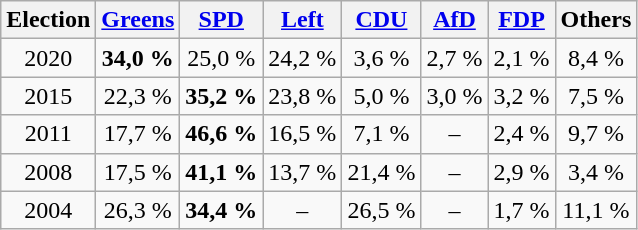<table class="wikitable zebra" style="text-align:center">
<tr class="hintergrundfarbe5">
<th style="text-align:left">Election</th>
<th><a href='#'>Greens</a></th>
<th><a href='#'>SPD</a></th>
<th><a href='#'>Left</a></th>
<th><a href='#'>CDU</a></th>
<th><a href='#'>AfD</a></th>
<th><a href='#'>FDP</a></th>
<th>Others</th>
</tr>
<tr>
<td>2020</td>
<td><strong>34,0 %</strong></td>
<td>25,0 %</td>
<td>24,2 %</td>
<td>3,6 %</td>
<td>2,7 %</td>
<td>2,1 %</td>
<td>8,4 %</td>
</tr>
<tr>
<td>2015</td>
<td>22,3 %</td>
<td><strong>35,2 %</strong></td>
<td>23,8 %</td>
<td>5,0 %</td>
<td>3,0 %</td>
<td>3,2 %</td>
<td>7,5 %</td>
</tr>
<tr>
<td>2011</td>
<td>17,7 %</td>
<td><strong>46,6 %</strong></td>
<td>16,5 %</td>
<td>7,1 %</td>
<td>–</td>
<td>2,4 %</td>
<td>9,7 %</td>
</tr>
<tr>
<td>2008</td>
<td>17,5 %</td>
<td><strong>41,1 %</strong></td>
<td>13,7 %</td>
<td>21,4 %</td>
<td>–</td>
<td>2,9 %</td>
<td>3,4 %</td>
</tr>
<tr>
<td>2004</td>
<td>26,3 %</td>
<td><strong>34,4 %</strong></td>
<td>–</td>
<td>26,5 %</td>
<td>–</td>
<td>1,7 %</td>
<td>11,1 %</td>
</tr>
</table>
